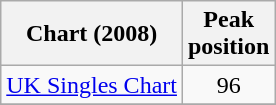<table class="wikitable sortable">
<tr>
<th align="left">Chart (2008)</th>
<th align="center">Peak<br>position</th>
</tr>
<tr>
<td align="left"><a href='#'>UK Singles Chart</a></td>
<td align="center">96</td>
</tr>
<tr>
</tr>
</table>
